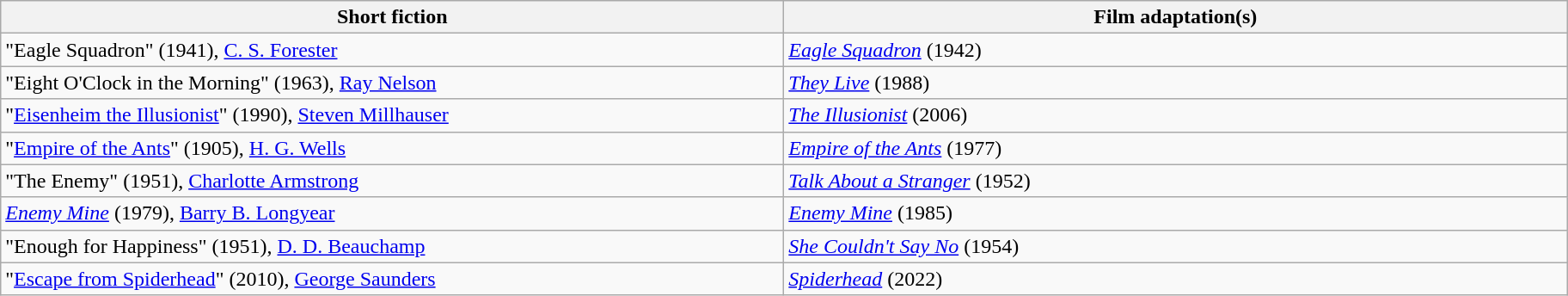<table class="wikitable">
<tr>
<th width="600">Short fiction</th>
<th width="600">Film adaptation(s)</th>
</tr>
<tr>
<td>"Eagle Squadron" (1941), <a href='#'>C. S. Forester</a></td>
<td><em><a href='#'>Eagle Squadron</a></em> (1942)</td>
</tr>
<tr>
<td>"Eight O'Clock in the Morning" (1963), <a href='#'>Ray Nelson</a></td>
<td><em><a href='#'>They Live</a></em> (1988)</td>
</tr>
<tr>
<td>"<a href='#'>Eisenheim the Illusionist</a>" (1990), <a href='#'>Steven Millhauser</a></td>
<td><em><a href='#'>The Illusionist</a></em> (2006)</td>
</tr>
<tr>
<td>"<a href='#'>Empire of the Ants</a>" (1905), <a href='#'>H. G. Wells</a></td>
<td><em><a href='#'>Empire of the Ants</a></em> (1977)</td>
</tr>
<tr>
<td>"The Enemy" (1951), <a href='#'>Charlotte Armstrong</a></td>
<td><em><a href='#'>Talk About a Stranger</a></em> (1952)</td>
</tr>
<tr>
<td><em><a href='#'>Enemy Mine</a></em> (1979), <a href='#'>Barry B. Longyear</a></td>
<td><em><a href='#'>Enemy Mine</a></em> (1985)</td>
</tr>
<tr>
<td>"Enough for Happiness" (1951), <a href='#'>D. D. Beauchamp</a></td>
<td><em><a href='#'>She Couldn't Say No</a></em> (1954)</td>
</tr>
<tr>
<td>"<a href='#'>Escape from Spiderhead</a>" (2010), <a href='#'>George Saunders</a></td>
<td><em><a href='#'>Spiderhead</a></em> (2022)</td>
</tr>
</table>
